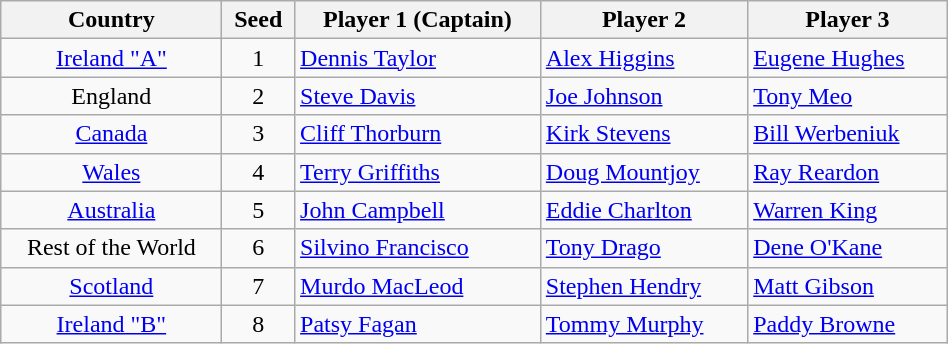<table class="wikitable" width=50%>
<tr>
<th>Country</th>
<th>Seed</th>
<th>Player 1 (Captain)</th>
<th>Player 2</th>
<th>Player 3</th>
</tr>
<tr bgcolor=>
<td align="center">  <a href='#'>Ireland "A"</a></td>
<td align="center">1</td>
<td><a href='#'>Dennis Taylor</a></td>
<td><a href='#'>Alex Higgins</a></td>
<td><a href='#'>Eugene Hughes</a></td>
</tr>
<tr bgcolor=>
<td align="center"> England</td>
<td align="center">2</td>
<td><a href='#'>Steve Davis</a></td>
<td><a href='#'>Joe Johnson</a></td>
<td><a href='#'>Tony Meo</a></td>
</tr>
<tr bgcolor=>
<td align="center"> <a href='#'>Canada</a></td>
<td align="center">3</td>
<td><a href='#'>Cliff Thorburn</a></td>
<td><a href='#'>Kirk Stevens</a></td>
<td><a href='#'>Bill Werbeniuk</a></td>
</tr>
<tr bgcolor=>
<td align="center"> <a href='#'>Wales</a></td>
<td align="center">4</td>
<td><a href='#'>Terry Griffiths</a></td>
<td><a href='#'>Doug Mountjoy</a></td>
<td><a href='#'>Ray Reardon</a></td>
</tr>
<tr bgcolor=>
<td align="center"> <a href='#'>Australia</a></td>
<td align="center">5</td>
<td><a href='#'>John Campbell</a></td>
<td><a href='#'>Eddie Charlton</a></td>
<td><a href='#'>Warren King</a></td>
</tr>
<tr bgcolor=>
<td align="center">Rest of the World</td>
<td align="center">6</td>
<td> <a href='#'>Silvino Francisco</a></td>
<td> <a href='#'>Tony Drago</a></td>
<td>  <a href='#'>Dene O'Kane</a></td>
</tr>
<tr bgcolor=>
<td align="center"> <a href='#'>Scotland</a></td>
<td align="center">7</td>
<td><a href='#'>Murdo MacLeod</a></td>
<td><a href='#'>Stephen Hendry</a></td>
<td><a href='#'>Matt Gibson</a></td>
</tr>
<tr bgcolor=>
<td align="center">  <a href='#'>Ireland "B"</a></td>
<td align="center">8</td>
<td><a href='#'>Patsy Fagan</a></td>
<td><a href='#'>Tommy Murphy</a></td>
<td><a href='#'>Paddy Browne</a></td>
</tr>
</table>
